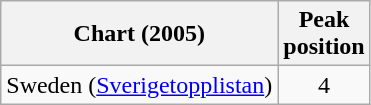<table class="wikitable">
<tr>
<th>Chart (2005)</th>
<th>Peak<br>position</th>
</tr>
<tr>
<td>Sweden (<a href='#'>Sverigetopplistan</a>)</td>
<td align="center">4</td>
</tr>
</table>
